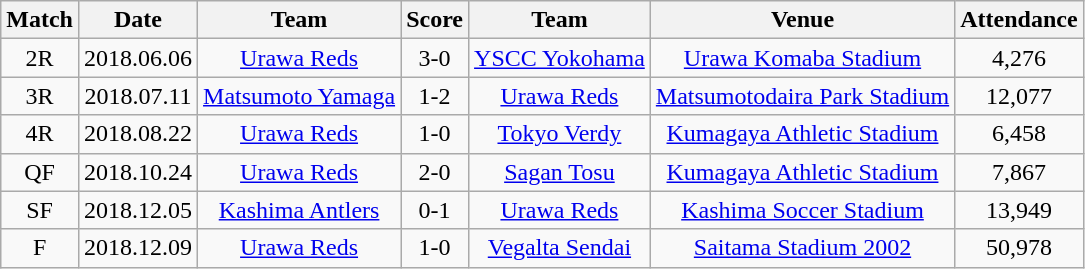<table class="wikitable" style="text-align:center;">
<tr>
<th>Match</th>
<th>Date</th>
<th>Team</th>
<th>Score</th>
<th>Team</th>
<th>Venue</th>
<th>Attendance</th>
</tr>
<tr>
<td>2R</td>
<td>2018.06.06</td>
<td><a href='#'>Urawa Reds</a></td>
<td>3-0</td>
<td><a href='#'>YSCC Yokohama</a></td>
<td><a href='#'>Urawa Komaba Stadium</a></td>
<td>4,276</td>
</tr>
<tr>
<td>3R</td>
<td>2018.07.11</td>
<td><a href='#'>Matsumoto Yamaga</a></td>
<td>1-2</td>
<td><a href='#'>Urawa Reds</a></td>
<td><a href='#'>Matsumotodaira Park Stadium</a></td>
<td>12,077</td>
</tr>
<tr>
<td>4R</td>
<td>2018.08.22</td>
<td><a href='#'>Urawa Reds</a></td>
<td>1-0</td>
<td><a href='#'>Tokyo Verdy</a></td>
<td><a href='#'>Kumagaya Athletic Stadium</a></td>
<td>6,458</td>
</tr>
<tr>
<td>QF</td>
<td>2018.10.24</td>
<td><a href='#'>Urawa Reds</a></td>
<td>2-0</td>
<td><a href='#'>Sagan Tosu</a></td>
<td><a href='#'>Kumagaya Athletic Stadium</a></td>
<td>7,867</td>
</tr>
<tr>
<td>SF</td>
<td>2018.12.05</td>
<td><a href='#'>Kashima Antlers</a></td>
<td>0-1</td>
<td><a href='#'>Urawa Reds</a></td>
<td><a href='#'>Kashima Soccer Stadium</a></td>
<td>13,949</td>
</tr>
<tr>
<td>F</td>
<td>2018.12.09</td>
<td><a href='#'>Urawa Reds</a></td>
<td>1-0</td>
<td><a href='#'>Vegalta Sendai</a></td>
<td><a href='#'>Saitama Stadium 2002</a></td>
<td>50,978</td>
</tr>
</table>
